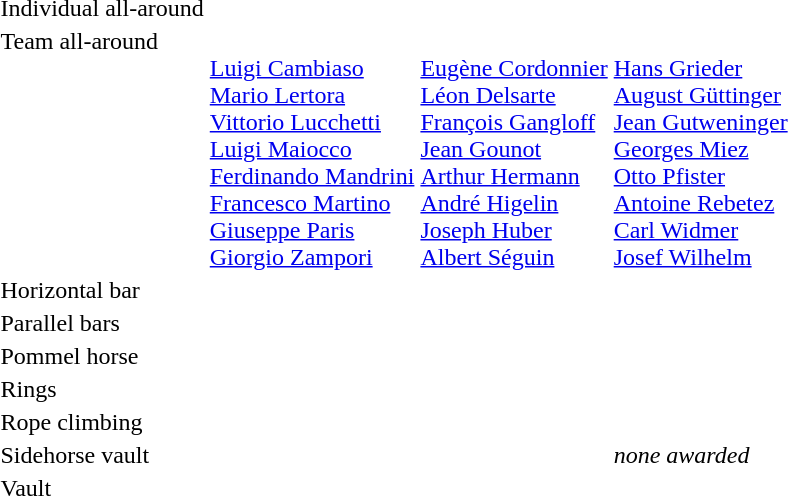<table>
<tr valign="top">
<td>Individual all-around<br></td>
<td></td>
<td></td>
<td></td>
</tr>
<tr valign="top">
<td>Team all-around<br></td>
<td><br><a href='#'>Luigi Cambiaso</a><br><a href='#'>Mario Lertora</a><br><a href='#'>Vittorio Lucchetti</a><br><a href='#'>Luigi Maiocco</a><br><a href='#'>Ferdinando Mandrini</a><br><a href='#'>Francesco Martino</a><br><a href='#'>Giuseppe Paris</a><br><a href='#'>Giorgio Zampori</a></td>
<td><br><a href='#'>Eugène Cordonnier</a><br><a href='#'>Léon Delsarte</a><br><a href='#'>François Gangloff</a><br><a href='#'>Jean Gounot</a><br><a href='#'>Arthur Hermann</a><br><a href='#'>André Higelin</a><br><a href='#'>Joseph Huber</a><br><a href='#'>Albert Séguin</a></td>
<td><br><a href='#'>Hans Grieder</a><br><a href='#'>August Güttinger</a><br><a href='#'>Jean Gutweninger</a><br><a href='#'>Georges Miez</a><br><a href='#'>Otto Pfister</a><br><a href='#'>Antoine Rebetez</a><br><a href='#'>Carl Widmer</a><br><a href='#'>Josef Wilhelm</a></td>
</tr>
<tr>
<td>Horizontal bar<br></td>
<td></td>
<td></td>
<td></td>
</tr>
<tr>
<td>Parallel bars<br></td>
<td></td>
<td></td>
<td></td>
</tr>
<tr>
<td>Pommel horse<br></td>
<td></td>
<td></td>
<td></td>
</tr>
<tr>
<td>Rings<br></td>
<td></td>
<td></td>
<td></td>
</tr>
<tr valign="top">
<td>Rope climbing<br></td>
<td></td>
<td></td>
<td><br></td>
</tr>
<tr valign="top">
<td>Sidehorse vault<br></td>
<td></td>
<td><br></td>
<td><em>none awarded</em></td>
</tr>
<tr>
<td>Vault<br></td>
<td></td>
<td></td>
<td></td>
</tr>
</table>
